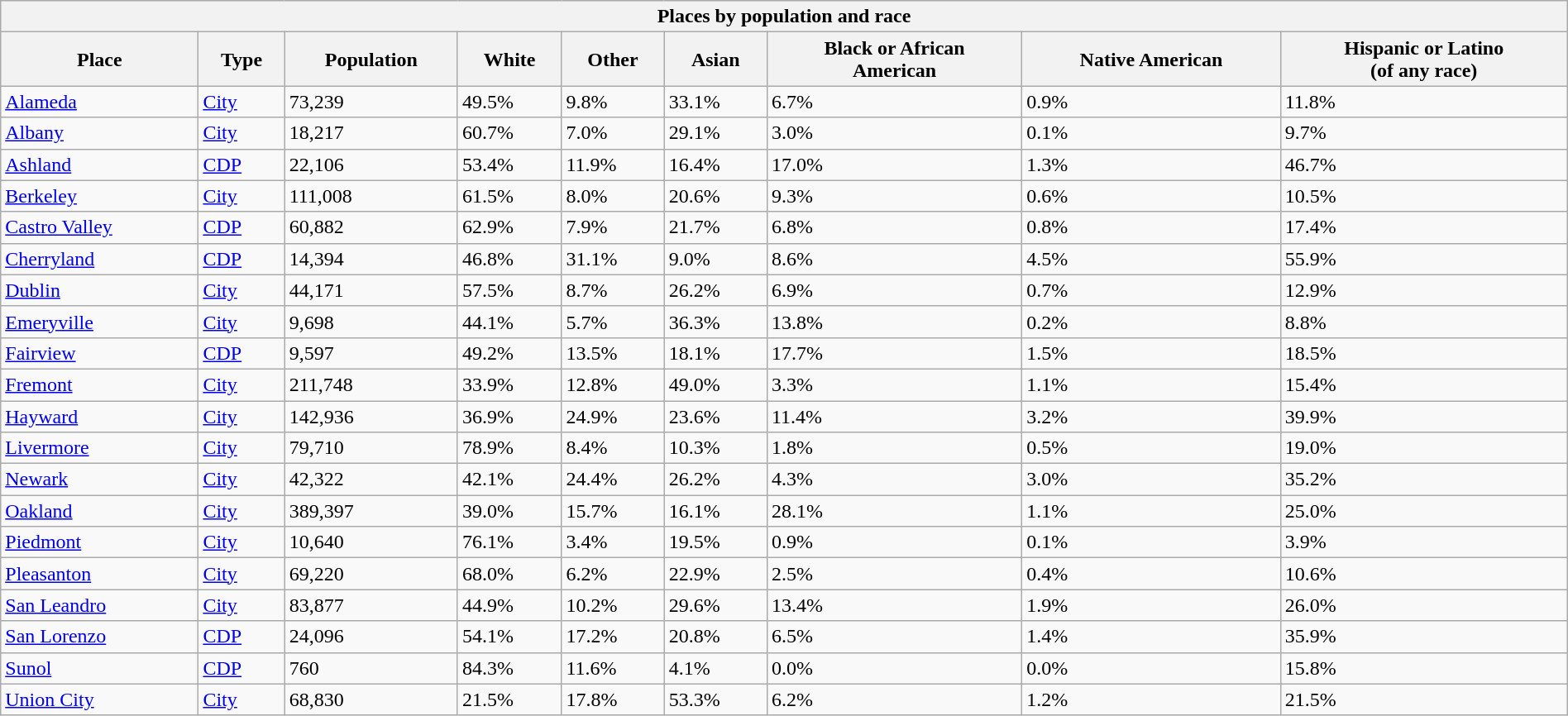<table class="wikitable sortable mw-collapsible mw-collapsed" style="width: 100%;">
<tr>
<th colspan="9">Places by population and race</th>
</tr>
<tr>
<th>Place</th>
<th>Type</th>
<th data-sort-type="number">Population</th>
<th data-sort-type="number">White</th>
<th data-sort-type="number">Other<br></th>
<th data-sort-type="number">Asian</th>
<th data-sort-type="number">Black or African<br>American</th>
<th data-sort-type="number">Native American<br></th>
<th data-sort-type="number">Hispanic or Latino<br>(of any race)</th>
</tr>
<tr>
<td><a href='#'>Alameda</a></td>
<td><a href='#'>City</a></td>
<td>73,239</td>
<td>49.5%</td>
<td>9.8%</td>
<td>33.1%</td>
<td>6.7%</td>
<td>0.9%</td>
<td>11.8%</td>
</tr>
<tr>
<td><a href='#'>Albany</a></td>
<td><a href='#'>City</a></td>
<td>18,217</td>
<td>60.7%</td>
<td>7.0%</td>
<td>29.1%</td>
<td>3.0%</td>
<td>0.1%</td>
<td>9.7%</td>
</tr>
<tr>
<td><a href='#'>Ashland</a></td>
<td><a href='#'>CDP</a></td>
<td>22,106</td>
<td>53.4%</td>
<td>11.9%</td>
<td>16.4%</td>
<td>17.0%</td>
<td>1.3%</td>
<td>46.7%</td>
</tr>
<tr>
<td><a href='#'>Berkeley</a></td>
<td><a href='#'>City</a></td>
<td>111,008</td>
<td>61.5%</td>
<td>8.0%</td>
<td>20.6%</td>
<td>9.3%</td>
<td>0.6%</td>
<td>10.5%</td>
</tr>
<tr>
<td><a href='#'>Castro Valley</a></td>
<td><a href='#'>CDP</a></td>
<td>60,882</td>
<td>62.9%</td>
<td>7.9%</td>
<td>21.7%</td>
<td>6.8%</td>
<td>0.8%</td>
<td>17.4%</td>
</tr>
<tr>
<td><a href='#'>Cherryland</a></td>
<td><a href='#'>CDP</a></td>
<td>14,394</td>
<td>46.8%</td>
<td>31.1%</td>
<td>9.0%</td>
<td>8.6%</td>
<td>4.5%</td>
<td>55.9%</td>
</tr>
<tr>
<td><a href='#'>Dublin</a></td>
<td><a href='#'>City</a></td>
<td>44,171</td>
<td>57.5%</td>
<td>8.7%</td>
<td>26.2%</td>
<td>6.9%</td>
<td>0.7%</td>
<td>12.9%</td>
</tr>
<tr>
<td><a href='#'>Emeryville</a></td>
<td><a href='#'>City</a></td>
<td>9,698</td>
<td>44.1%</td>
<td>5.7%</td>
<td>36.3%</td>
<td>13.8%</td>
<td>0.2%</td>
<td>8.8%</td>
</tr>
<tr>
<td><a href='#'>Fairview</a></td>
<td><a href='#'>CDP</a></td>
<td>9,597</td>
<td>49.2%</td>
<td>13.5%</td>
<td>18.1%</td>
<td>17.7%</td>
<td>1.5%</td>
<td>18.5%</td>
</tr>
<tr>
<td><a href='#'>Fremont</a></td>
<td><a href='#'>City</a></td>
<td>211,748</td>
<td>33.9%</td>
<td>12.8%</td>
<td>49.0%</td>
<td>3.3%</td>
<td>1.1%</td>
<td>15.4%</td>
</tr>
<tr>
<td><a href='#'>Hayward</a></td>
<td><a href='#'>City</a></td>
<td>142,936</td>
<td>36.9%</td>
<td>24.9%</td>
<td>23.6%</td>
<td>11.4%</td>
<td>3.2%</td>
<td>39.9%</td>
</tr>
<tr>
<td><a href='#'>Livermore</a></td>
<td><a href='#'>City</a></td>
<td>79,710</td>
<td>78.9%</td>
<td>8.4%</td>
<td>10.3%</td>
<td>1.8%</td>
<td>0.5%</td>
<td>19.0%</td>
</tr>
<tr>
<td><a href='#'>Newark</a></td>
<td><a href='#'>City</a></td>
<td>42,322</td>
<td>42.1%</td>
<td>24.4%</td>
<td>26.2%</td>
<td>4.3%</td>
<td>3.0%</td>
<td>35.2%</td>
</tr>
<tr>
<td><a href='#'>Oakland</a></td>
<td><a href='#'>City</a></td>
<td>389,397</td>
<td>39.0%</td>
<td>15.7%</td>
<td>16.1%</td>
<td>28.1%</td>
<td>1.1%</td>
<td>25.0%</td>
</tr>
<tr>
<td><a href='#'>Piedmont</a></td>
<td><a href='#'>City</a></td>
<td>10,640</td>
<td>76.1%</td>
<td>3.4%</td>
<td>19.5%</td>
<td>0.9%</td>
<td>0.1%</td>
<td>3.9%</td>
</tr>
<tr>
<td><a href='#'>Pleasanton</a></td>
<td><a href='#'>City</a></td>
<td>69,220</td>
<td>68.0%</td>
<td>6.2%</td>
<td>22.9%</td>
<td>2.5%</td>
<td>0.4%</td>
<td>10.6%</td>
</tr>
<tr>
<td><a href='#'>San Leandro</a></td>
<td><a href='#'>City</a></td>
<td>83,877</td>
<td>44.9%</td>
<td>10.2%</td>
<td>29.6%</td>
<td>13.4%</td>
<td>1.9%</td>
<td>26.0%</td>
</tr>
<tr>
<td><a href='#'>San Lorenzo</a></td>
<td><a href='#'>CDP</a></td>
<td>24,096</td>
<td>54.1%</td>
<td>17.2%</td>
<td>20.8%</td>
<td>6.5%</td>
<td>1.4%</td>
<td>35.9%</td>
</tr>
<tr>
<td><a href='#'>Sunol</a></td>
<td><a href='#'>CDP</a></td>
<td>760</td>
<td>84.3%</td>
<td>11.6%</td>
<td>4.1%</td>
<td>0.0%</td>
<td>0.0%</td>
<td>15.8%</td>
</tr>
<tr>
<td><a href='#'>Union City</a></td>
<td><a href='#'>City</a></td>
<td>68,830</td>
<td>21.5%</td>
<td>17.8%</td>
<td>53.3%</td>
<td>6.2%</td>
<td>1.2%</td>
<td>21.5%</td>
</tr>
</table>
